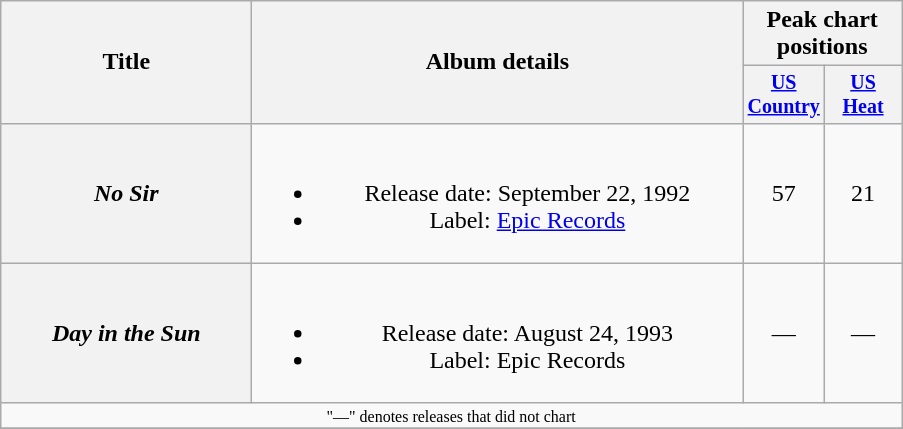<table class="wikitable plainrowheaders" style="text-align:center;">
<tr>
<th rowspan="2" style="width:10em;">Title</th>
<th rowspan="2" style="width:20em;">Album details</th>
<th colspan="2">Peak chart<br>positions</th>
</tr>
<tr style="font-size:smaller;">
<th width="45"><a href='#'>US Country</a></th>
<th width="45"><a href='#'>US Heat</a></th>
</tr>
<tr>
<th scope="row"><em>No Sir</em></th>
<td><br><ul><li>Release date: September 22, 1992</li><li>Label: <a href='#'>Epic Records</a></li></ul></td>
<td>57</td>
<td>21</td>
</tr>
<tr>
<th scope="row"><em>Day in the Sun</em></th>
<td><br><ul><li>Release date: August 24, 1993</li><li>Label: Epic Records</li></ul></td>
<td>—</td>
<td>—</td>
</tr>
<tr>
<td colspan="4" style="font-size:8pt">"—" denotes releases that did not chart</td>
</tr>
<tr>
</tr>
</table>
